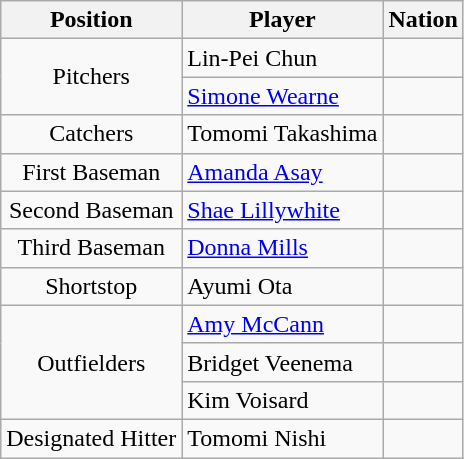<table class="wikitable">
<tr>
<th>Position</th>
<th>Player</th>
<th>Nation</th>
</tr>
<tr align=center>
<td rowspan=2>Pitchers</td>
<td align=left>Lin-Pei Chun</td>
<td align=left></td>
</tr>
<tr align=center>
<td align=left><a href='#'>Simone Wearne</a></td>
<td align=left></td>
</tr>
<tr align=center>
<td>Catchers</td>
<td align=left>Tomomi Takashima</td>
<td align=left></td>
</tr>
<tr align=center>
<td>First Baseman</td>
<td align=left><a href='#'>Amanda Asay</a></td>
<td align=left></td>
</tr>
<tr align=center>
<td>Second Baseman</td>
<td align=left><a href='#'>Shae Lillywhite</a></td>
<td align=left></td>
</tr>
<tr align=center>
<td>Third Baseman</td>
<td align=left><a href='#'>Donna Mills</a></td>
<td align=left></td>
</tr>
<tr align=center>
<td>Shortstop</td>
<td align=left>Ayumi Ota</td>
<td align=left></td>
</tr>
<tr align=center>
<td rowspan=3>Outfielders</td>
<td align=left><a href='#'>Amy McCann</a></td>
<td align=left></td>
</tr>
<tr align=center>
<td align=left>Bridget Veenema</td>
<td align=left></td>
</tr>
<tr align=center>
<td align=left>Kim Voisard</td>
<td align=left></td>
</tr>
<tr align=center>
<td>Designated Hitter</td>
<td align=left>Tomomi Nishi</td>
<td align=left></td>
</tr>
</table>
